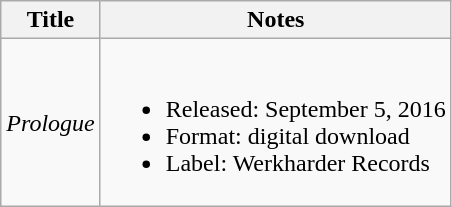<table class="wikitable">
<tr>
<th>Title</th>
<th>Notes</th>
</tr>
<tr>
<td><em>Prologue</em></td>
<td><br><ul><li>Released: September 5, 2016</li><li>Format: digital download</li><li>Label: Werkharder Records</li></ul></td>
</tr>
</table>
